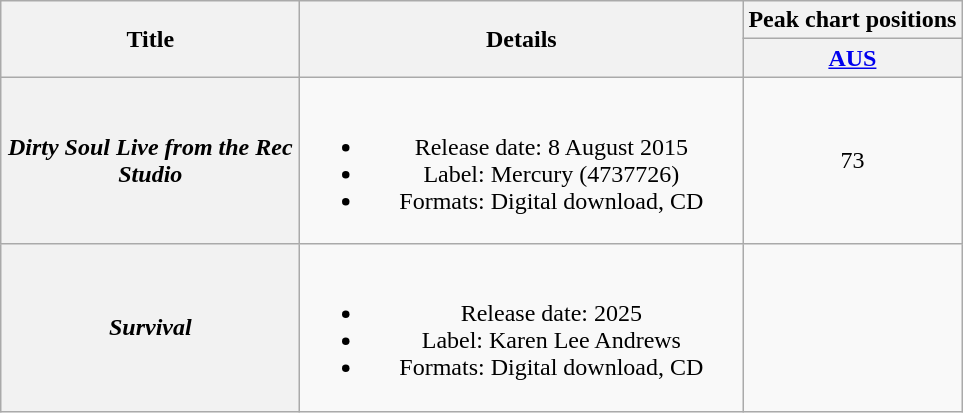<table class="wikitable plainrowheaders" style="text-align:center;">
<tr>
<th style="width:12em;" rowspan="2">Title</th>
<th style="width:18em;" rowspan="2">Details</th>
<th colspan="1">Peak chart positions</th>
</tr>
<tr>
<th scope="col"><a href='#'>AUS</a><br></th>
</tr>
<tr>
<th scope="row"><em>Dirty Soul Live from the Rec Studio</em></th>
<td><br><ul><li>Release date: 8 August 2015</li><li>Label: Mercury (4737726)</li><li>Formats: Digital download, CD</li></ul></td>
<td>73</td>
</tr>
<tr>
<th scope="row"><em>Survival</em></th>
<td><br><ul><li>Release date: 2025</li><li>Label: Karen Lee Andrews</li><li>Formats: Digital download, CD</li></ul></td>
<td></td>
</tr>
</table>
